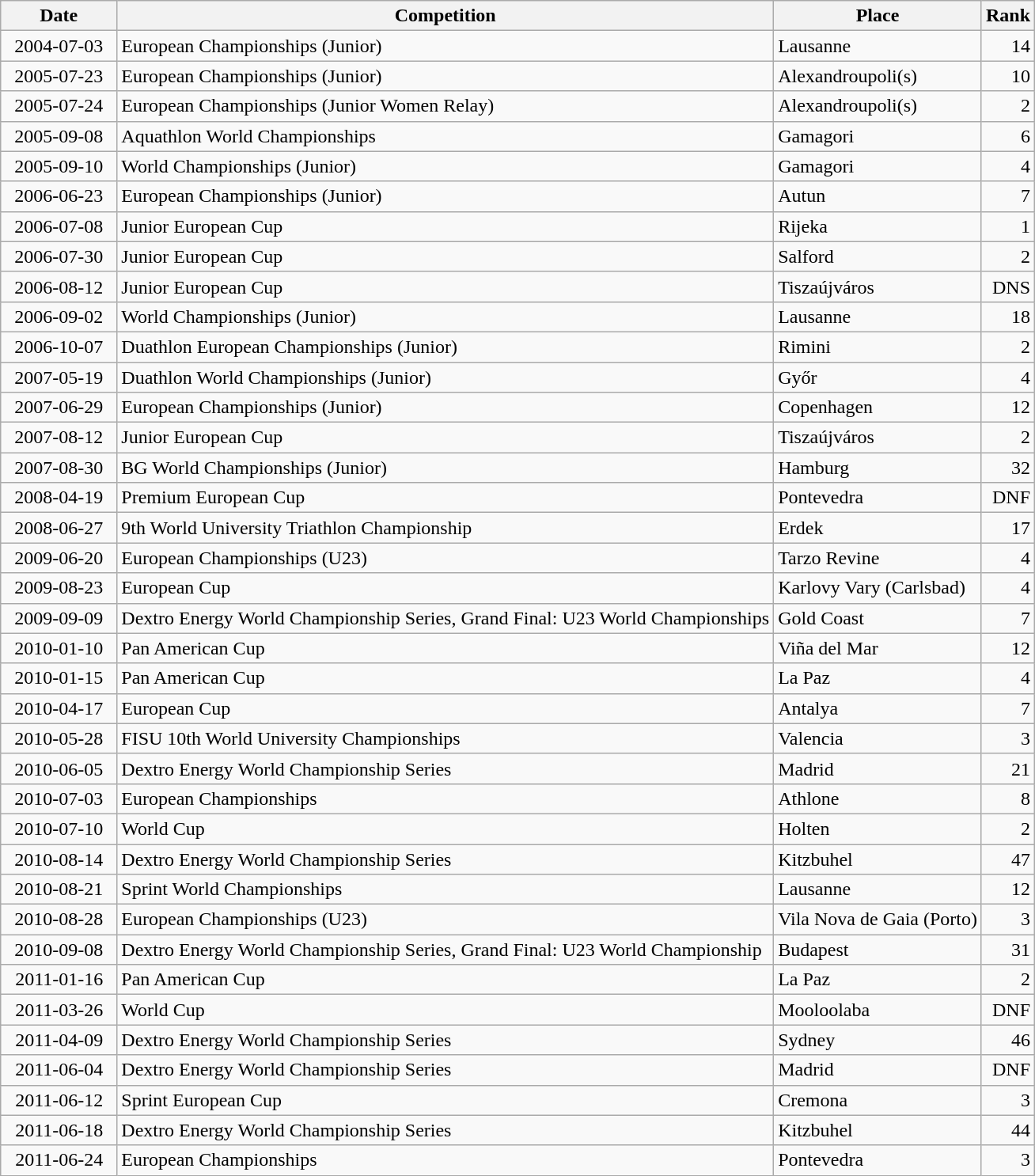<table class="wikitable sortable">
<tr>
<th>Date</th>
<th>Competition</th>
<th>Place</th>
<th>Rank</th>
</tr>
<tr>
<td style="text-align:right">  2004-07-03  </td>
<td>European Championships (Junior)</td>
<td>Lausanne</td>
<td style="text-align:right">14</td>
</tr>
<tr>
<td style="text-align:right">  2005-07-23  </td>
<td>European Championships (Junior)</td>
<td>Alexandroupoli(s)</td>
<td style="text-align:right">10</td>
</tr>
<tr>
<td style="text-align:right">  2005-07-24  </td>
<td>European Championships (Junior Women Relay)</td>
<td>Alexandroupoli(s)</td>
<td style="text-align:right">2</td>
</tr>
<tr>
<td style="text-align:right">  2005-09-08  </td>
<td>Aquathlon World Championships</td>
<td>Gamagori</td>
<td style="text-align:right">6</td>
</tr>
<tr>
<td style="text-align:right">  2005-09-10  </td>
<td>World Championships (Junior)</td>
<td>Gamagori</td>
<td style="text-align:right">4</td>
</tr>
<tr>
<td style="text-align:right">  2006-06-23  </td>
<td>European Championships (Junior)</td>
<td>Autun</td>
<td style="text-align:right">7</td>
</tr>
<tr>
<td style="text-align:right">  2006-07-08  </td>
<td>Junior European Cup</td>
<td>Rijeka</td>
<td style="text-align:right">1</td>
</tr>
<tr>
<td style="text-align:right">  2006-07-30  </td>
<td>Junior European Cup</td>
<td>Salford</td>
<td style="text-align:right">2</td>
</tr>
<tr>
<td style="text-align:right">  2006-08-12  </td>
<td>Junior European Cup</td>
<td>Tiszaújváros</td>
<td style="text-align:right">DNS</td>
</tr>
<tr>
<td style="text-align:right">  2006-09-02  </td>
<td>World Championships (Junior)</td>
<td>Lausanne</td>
<td style="text-align:right">18</td>
</tr>
<tr>
<td style="text-align:right">  2006-10-07  </td>
<td>Duathlon European Championships (Junior)</td>
<td>Rimini</td>
<td style="text-align:right">2</td>
</tr>
<tr>
<td style="text-align:right">  2007-05-19  </td>
<td>Duathlon World Championships (Junior)</td>
<td>Győr</td>
<td style="text-align:right">4</td>
</tr>
<tr>
<td style="text-align:right">  2007-06-29  </td>
<td>European Championships (Junior)</td>
<td>Copenhagen</td>
<td style="text-align:right">12</td>
</tr>
<tr>
<td style="text-align:right">  2007-08-12  </td>
<td>Junior European Cup</td>
<td>Tiszaújváros</td>
<td style="text-align:right">2</td>
</tr>
<tr>
<td style="text-align:right">  2007-08-30  </td>
<td>BG World Championships (Junior)</td>
<td>Hamburg</td>
<td style="text-align:right">32</td>
</tr>
<tr>
<td style="text-align:right">  2008-04-19  </td>
<td>Premium European Cup</td>
<td>Pontevedra</td>
<td style="text-align:right">DNF</td>
</tr>
<tr>
<td style="text-align:right">  2008-06-27  </td>
<td>9th World University Triathlon Championship</td>
<td>Erdek</td>
<td style="text-align:right">17</td>
</tr>
<tr>
<td style="text-align:right">  2009-06-20  </td>
<td>European Championships (U23)</td>
<td>Tarzo Revine</td>
<td style="text-align:right">4</td>
</tr>
<tr>
<td style="text-align:right">  2009-08-23  </td>
<td>European Cup</td>
<td>Karlovy Vary (Carlsbad)</td>
<td style="text-align:right">4</td>
</tr>
<tr>
<td style="text-align:right">  2009-09-09  </td>
<td>Dextro Energy World Championship Series, Grand Final: U23 World Championships</td>
<td>Gold Coast</td>
<td style="text-align:right">7</td>
</tr>
<tr>
<td style="text-align:right">  2010-01-10  </td>
<td>Pan American Cup</td>
<td>Viña del Mar</td>
<td style="text-align:right">12</td>
</tr>
<tr>
<td style="text-align:right">  2010-01-15  </td>
<td>Pan American Cup</td>
<td>La Paz</td>
<td style="text-align:right">4</td>
</tr>
<tr>
<td style="text-align:right">  2010-04-17  </td>
<td>European Cup</td>
<td>Antalya</td>
<td style="text-align:right">7</td>
</tr>
<tr>
<td style="text-align:right">  2010-05-28  </td>
<td>FISU 10th World University Championships</td>
<td>Valencia</td>
<td style="text-align:right">3</td>
</tr>
<tr>
<td style="text-align:right">  2010-06-05  </td>
<td>Dextro Energy World Championship Series</td>
<td>Madrid</td>
<td style="text-align:right">21</td>
</tr>
<tr>
<td style="text-align:right">  2010-07-03  </td>
<td>European Championships</td>
<td>Athlone</td>
<td style="text-align:right">8</td>
</tr>
<tr>
<td style="text-align:right">  2010-07-10  </td>
<td>World Cup</td>
<td>Holten</td>
<td style="text-align:right">2</td>
</tr>
<tr>
<td style="text-align:right">  2010-08-14  </td>
<td>Dextro Energy World Championship Series</td>
<td>Kitzbuhel</td>
<td style="text-align:right">47</td>
</tr>
<tr>
<td style="text-align:right">  2010-08-21  </td>
<td>Sprint World Championships</td>
<td>Lausanne</td>
<td style="text-align:right">12</td>
</tr>
<tr>
<td style="text-align:right">  2010-08-28  </td>
<td>European Championships (U23)</td>
<td>Vila Nova de Gaia (Porto)</td>
<td style="text-align:right">3</td>
</tr>
<tr>
<td style="text-align:right">  2010-09-08  </td>
<td>Dextro Energy World Championship Series, Grand Final: U23 World Championship</td>
<td>Budapest</td>
<td style="text-align:right">31</td>
</tr>
<tr>
<td style="text-align:right">  2011-01-16  </td>
<td>Pan American Cup</td>
<td>La Paz</td>
<td style="text-align:right">2</td>
</tr>
<tr>
<td style="text-align:right">  2011-03-26  </td>
<td>World Cup</td>
<td>Mooloolaba</td>
<td style="text-align:right">DNF</td>
</tr>
<tr>
<td style="text-align:right">  2011-04-09  </td>
<td>Dextro Energy World Championship Series</td>
<td>Sydney</td>
<td style="text-align:right">46</td>
</tr>
<tr>
<td style="text-align:right">  2011-06-04  </td>
<td>Dextro Energy World Championship Series</td>
<td>Madrid</td>
<td style="text-align:right">DNF</td>
</tr>
<tr>
<td style="text-align:right">  2011-06-12  </td>
<td>Sprint European Cup</td>
<td>Cremona</td>
<td style="text-align:right">3</td>
</tr>
<tr>
<td style="text-align:right">  2011-06-18  </td>
<td>Dextro Energy World Championship Series</td>
<td>Kitzbuhel</td>
<td style="text-align:right">44</td>
</tr>
<tr>
<td style="text-align:right">  2011-06-24  </td>
<td>European Championships</td>
<td>Pontevedra</td>
<td style="text-align:right">3</td>
</tr>
</table>
